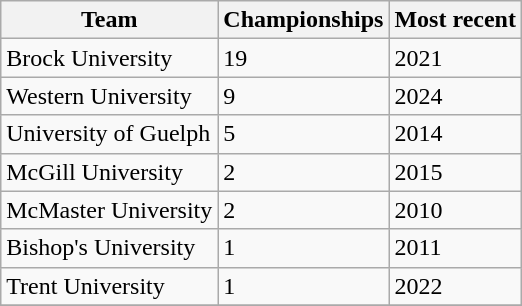<table class="wikitable">
<tr>
<th>Team</th>
<th>Championships</th>
<th>Most recent</th>
</tr>
<tr>
<td>Brock University</td>
<td>19</td>
<td>2021</td>
</tr>
<tr>
<td>Western University</td>
<td>9</td>
<td>2024</td>
</tr>
<tr>
<td>University of Guelph</td>
<td>5</td>
<td>2014</td>
</tr>
<tr>
<td>McGill University</td>
<td>2</td>
<td>2015</td>
</tr>
<tr>
<td>McMaster University</td>
<td>2</td>
<td>2010</td>
</tr>
<tr>
<td>Bishop's University</td>
<td>1</td>
<td>2011</td>
</tr>
<tr>
<td>Trent University</td>
<td>1</td>
<td>2022</td>
</tr>
<tr>
</tr>
</table>
